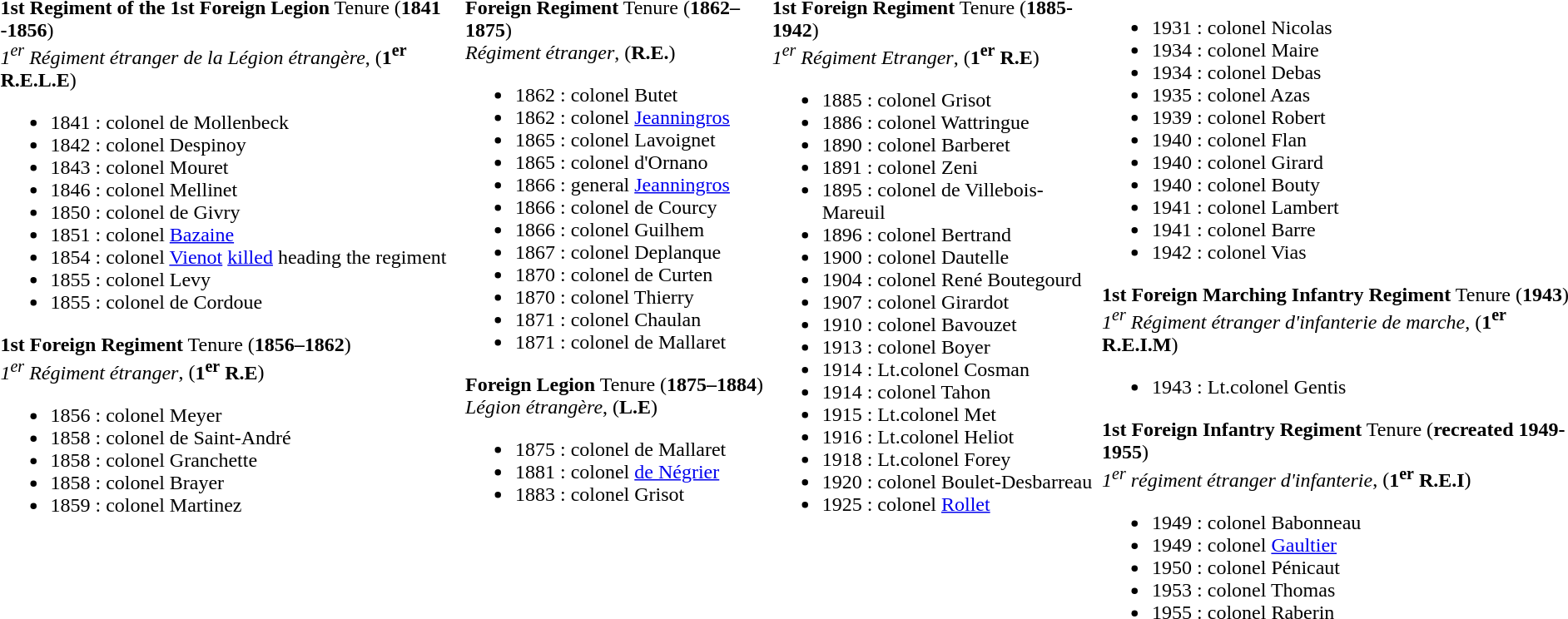<table>
<tr>
<td valign=top><br><strong>1st Regiment of the 1st Foreign Legion</strong> Tenure (<strong>1841 -1856</strong>)<br>
<em>1<sup>er</sup> Régiment étranger de la Légion étrangère</em>, (<strong>1<sup>er</sup> R.E.L.E</strong>)<ul><li>1841 : colonel de Mollenbeck</li><li>1842 : colonel Despinoy</li><li>1843 : colonel Mouret</li><li>1846 : colonel Mellinet</li><li>1850 : colonel de Givry</li><li>1851 : colonel <a href='#'>Bazaine</a></li><li>1854 : colonel <a href='#'>Vienot</a> <a href='#'>killed</a> heading the regiment</li><li>1855 : colonel Levy</li><li>1855 : colonel de Cordoue</li></ul><strong>1st Foreign Regiment</strong> Tenure (<strong>1856–1862</strong>)<br>
<em>1<sup>er</sup> Régiment étranger</em>, (<strong>1<sup>er</sup> R.E</strong>)<ul><li>1856 : colonel Meyer</li><li>1858 : colonel de Saint-André</li><li>1858 : colonel Granchette</li><li>1858 : colonel Brayer</li><li>1859 : colonel Martinez</li></ul></td>
<td valign=top><br><strong>Foreign Regiment</strong> Tenure (<strong>1862–1875</strong>)<br>
<em>Régiment étranger</em>, (<strong>R.E.</strong>)<ul><li>1862 : colonel Butet</li><li>1862 : colonel <a href='#'>Jeanningros</a></li><li>1865 : colonel Lavoignet</li><li>1865 : colonel d'Ornano</li><li>1866 : general <a href='#'>Jeanningros</a></li><li>1866 : colonel de Courcy</li><li>1866 : colonel Guilhem</li><li>1867 : colonel Deplanque</li><li>1870 : colonel de Curten</li><li>1870 : colonel Thierry</li><li>1871 : colonel Chaulan</li><li>1871 : colonel de Mallaret</li></ul><strong>Foreign Legion</strong> Tenure (<strong>1875–1884</strong>)<br>
<em>Légion étrangère</em>, (<strong>L.E</strong>)<ul><li>1875 : colonel de Mallaret</li><li>1881 : colonel <a href='#'>de Négrier</a></li><li>1883 : colonel Grisot</li></ul></td>
<td valign=top><br><strong>1st Foreign Regiment</strong> Tenure (<strong>1885-1942</strong>)<br>
<em>1<sup>er</sup> Régiment Etranger</em>, (<strong>1<sup>er</sup> R.E</strong>)<ul><li>1885 : colonel Grisot</li><li>1886 : colonel Wattringue</li><li>1890 : colonel Barberet</li><li>1891 : colonel Zeni</li><li>1895 : colonel de Villebois-Mareuil</li><li>1896 : colonel Bertrand</li><li>1900 : colonel Dautelle</li><li>1904 : colonel René Boutegourd</li><li>1907 : colonel Girardot</li><li>1910 : colonel Bavouzet</li><li>1913 : colonel Boyer</li><li>1914 : Lt.colonel Cosman</li><li>1914 : colonel Tahon</li><li>1915 : Lt.colonel Met</li><li>1916 : Lt.colonel Heliot</li><li>1918 : Lt.colonel Forey</li><li>1920 : colonel Boulet-Desbarreau</li><li>1925 : colonel <a href='#'>Rollet</a></li></ul></td>
<td valign=top><br><ul><li>1931 : colonel Nicolas</li><li>1934 : colonel Maire</li><li>1934 : colonel Debas</li><li>1935 : colonel Azas</li><li>1939 : colonel Robert</li><li>1940 : colonel Flan</li><li>1940 : colonel Girard</li><li>1940 : colonel Bouty</li><li>1941 : colonel Lambert</li><li>1941 : colonel Barre</li><li>1942 : colonel Vias</li></ul><strong>1st Foreign Marching Infantry Regiment</strong> Tenure (<strong>1943</strong>)<br>
<em>1<sup>er</sup> Régiment étranger d'infanterie de marche</em>, (<strong>1<sup>er</sup> R.E.I.M</strong>)<ul><li>1943 : Lt.colonel Gentis</li></ul><strong>1st Foreign Infantry Regiment</strong> Tenure (<strong>recreated 1949-1955</strong>)<br>
<em>1<sup>er</sup> régiment étranger d'infanterie</em>, (<strong>1<sup>er</sup> R.E.I</strong>)<ul><li>1949 : colonel Babonneau</li><li>1949 : colonel <a href='#'>Gaultier</a></li><li>1950 : colonel Pénicaut</li><li>1953 : colonel Thomas</li><li>1955 : colonel Raberin</li></ul></td>
</tr>
</table>
